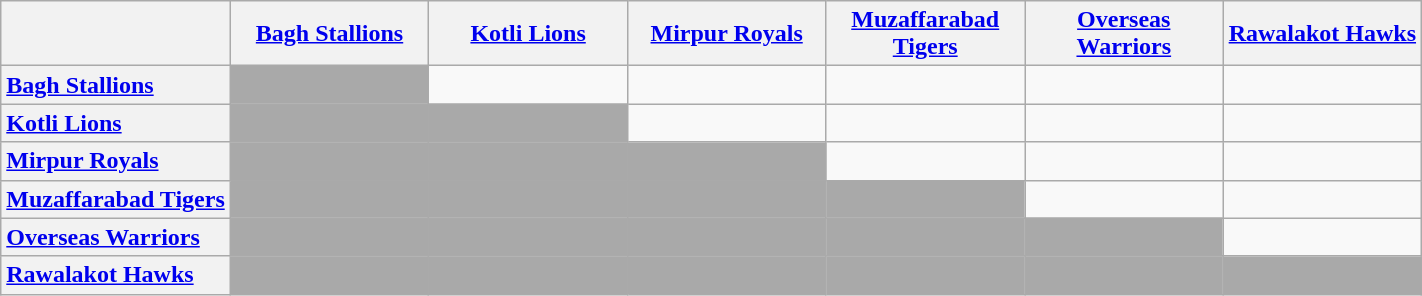<table class="wikitable">
<tr>
<th></th>
<th width=125px><a href='#'>Bagh Stallions</a></th>
<th width=125px><a href='#'>Kotli Lions</a></th>
<th width=125px><a href='#'>Mirpur Royals</a></th>
<th width=125px><a href='#'>Muzaffarabad Tigers</a></th>
<th width=125px><a href='#'>Overseas Warriors</a></th>
<th width=125px><a href='#'>Rawalakot Hawks</a></th>
</tr>
<tr>
<th style="text-align: left;"><a href='#'>Bagh Stallions</a></th>
<td style="background:darkgray"></td>
<td></td>
<td></td>
<td></td>
<td></td>
<td></td>
</tr>
<tr>
<th style="text-align: left;"><a href='#'>Kotli Lions</a></th>
<td style="background:darkgray"></td>
<td style="background:darkgray"></td>
<td></td>
<td></td>
<td></td>
<td></td>
</tr>
<tr>
<th style="text-align: left;"><a href='#'>Mirpur Royals</a></th>
<td style="background:darkgray"></td>
<td style="background:darkgray"></td>
<td style="background:darkgray"></td>
<td></td>
<td></td>
<td></td>
</tr>
<tr>
<th style="text-align: left;"><a href='#'>Muzaffarabad Tigers</a></th>
<td style="background:darkgray"></td>
<td style="background:darkgray"></td>
<td style="background:darkgray"></td>
<td style="background:darkgray"></td>
<td></td>
<td></td>
</tr>
<tr>
<th style="text-align: left;"><a href='#'>Overseas Warriors</a></th>
<td style="background:darkgray"></td>
<td style="background:darkgray"></td>
<td style="background:darkgray"></td>
<td style="background:darkgray"></td>
<td style="background:darkgray"></td>
<td></td>
</tr>
<tr>
<th style="text-align: left;"><a href='#'>Rawalakot Hawks</a></th>
<td style="background:darkgray"></td>
<td style="background:darkgray"></td>
<td style="background:darkgray"></td>
<td style="background:darkgray"></td>
<td style="background:darkgray"></td>
<td style="background:darkgray"></td>
</tr>
</table>
